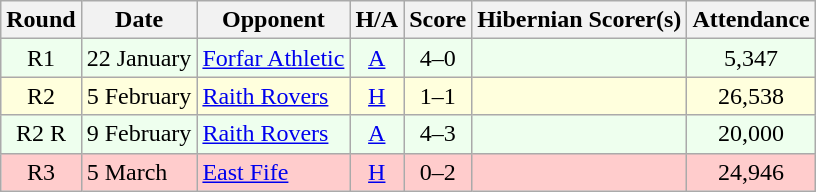<table class="wikitable" style="text-align:center">
<tr>
<th>Round</th>
<th>Date</th>
<th>Opponent</th>
<th>H/A</th>
<th>Score</th>
<th>Hibernian Scorer(s)</th>
<th>Attendance</th>
</tr>
<tr bgcolor=#EEFFEE>
<td>R1</td>
<td align=left>22 January</td>
<td align=left><a href='#'>Forfar Athletic</a></td>
<td><a href='#'>A</a></td>
<td>4–0</td>
<td align=left></td>
<td>5,347</td>
</tr>
<tr bgcolor=#FFFFDD>
<td>R2</td>
<td align=left>5 February</td>
<td align=left><a href='#'>Raith Rovers</a></td>
<td><a href='#'>H</a></td>
<td>1–1</td>
<td align=left></td>
<td>26,538</td>
</tr>
<tr bgcolor=#EEFFEE>
<td>R2 R</td>
<td align=left>9 February</td>
<td align=left><a href='#'>Raith Rovers</a></td>
<td><a href='#'>A</a></td>
<td>4–3</td>
<td align=left></td>
<td>20,000</td>
</tr>
<tr bgcolor=#FFCCCC>
<td>R3</td>
<td align=left>5 March</td>
<td align=left><a href='#'>East Fife</a></td>
<td><a href='#'>H</a></td>
<td>0–2</td>
<td align=left></td>
<td>24,946</td>
</tr>
</table>
